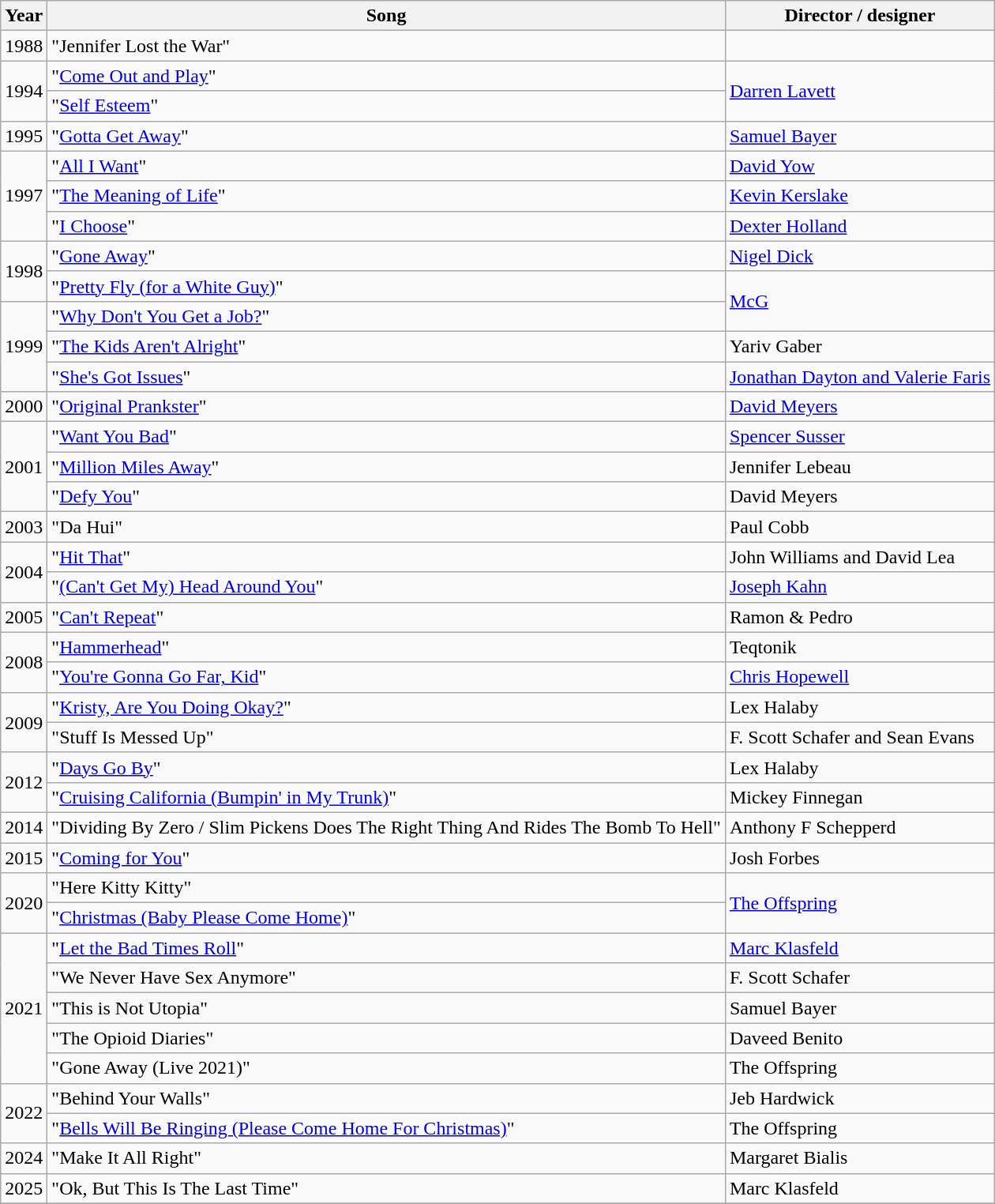<table class="wikitable">
<tr>
<th>Year</th>
<th>Song</th>
<th>Director / designer</th>
</tr>
<tr>
<td>1988</td>
<td>"Jennifer Lost the War"</td>
<td></td>
</tr>
<tr>
<td rowspan="2">1994</td>
<td>"<a href='#'>Come Out and Play</a>"</td>
<td rowspan="2"><a href='#'>Darren Lavett</a></td>
</tr>
<tr>
<td>"<a href='#'>Self Esteem</a>"</td>
</tr>
<tr>
<td>1995</td>
<td>"<a href='#'>Gotta Get Away</a>"</td>
<td><a href='#'>Samuel Bayer</a></td>
</tr>
<tr>
<td rowspan="3">1997</td>
<td>"<a href='#'>All I Want</a>"</td>
<td><a href='#'>David Yow</a></td>
</tr>
<tr>
<td>"<a href='#'>The Meaning of Life</a>"</td>
<td><a href='#'>Kevin Kerslake</a></td>
</tr>
<tr>
<td>"<a href='#'>I Choose</a>"</td>
<td><a href='#'>Dexter Holland</a></td>
</tr>
<tr>
<td rowspan="2">1998</td>
<td>"<a href='#'>Gone Away</a>"</td>
<td><a href='#'>Nigel Dick</a></td>
</tr>
<tr>
<td>"<a href='#'>Pretty Fly (for a White Guy)</a>"</td>
<td rowspan="2"><a href='#'>McG</a></td>
</tr>
<tr>
<td rowspan="3">1999</td>
<td>"<a href='#'>Why Don't You Get a Job?</a>"</td>
</tr>
<tr>
<td>"<a href='#'>The Kids Aren't Alright</a>"</td>
<td>Yariv Gaber</td>
</tr>
<tr>
<td>"<a href='#'>She's Got Issues</a>"</td>
<td><a href='#'>Jonathan Dayton and Valerie Faris</a></td>
</tr>
<tr>
<td>2000</td>
<td>"<a href='#'>Original Prankster</a>" </td>
<td><a href='#'>David Meyers</a></td>
</tr>
<tr>
<td rowspan="3">2001</td>
<td>"<a href='#'>Want You Bad</a>"</td>
<td><a href='#'>Spencer Susser</a></td>
</tr>
<tr>
<td>"<a href='#'>Million Miles Away</a>"</td>
<td>Jennifer Lebeau</td>
</tr>
<tr>
<td>"<a href='#'>Defy You</a>"</td>
<td>David Meyers</td>
</tr>
<tr>
<td>2003</td>
<td>"Da Hui"</td>
<td>Paul Cobb</td>
</tr>
<tr>
<td rowspan="2">2004</td>
<td>"<a href='#'>Hit That</a>"</td>
<td>John Williams and David Lea</td>
</tr>
<tr>
<td>"<a href='#'>(Can't Get My) Head Around You</a>"</td>
<td><a href='#'>Joseph Kahn</a></td>
</tr>
<tr>
<td>2005</td>
<td>"<a href='#'>Can't Repeat</a>"</td>
<td>Ramon & Pedro</td>
</tr>
<tr>
<td rowspan="2">2008</td>
<td>"<a href='#'>Hammerhead</a>"</td>
<td>Teqtonik</td>
</tr>
<tr>
<td>"<a href='#'>You're Gonna Go Far, Kid</a>"</td>
<td><a href='#'>Chris Hopewell</a></td>
</tr>
<tr>
<td rowspan="2">2009</td>
<td>"<a href='#'>Kristy, Are You Doing Okay?</a>"</td>
<td>Lex Halaby</td>
</tr>
<tr>
<td>"Stuff Is Messed Up"</td>
<td>F. Scott Schafer and Sean Evans</td>
</tr>
<tr>
<td rowspan="2">2012</td>
<td>"<a href='#'>Days Go By</a>"</td>
<td>Lex Halaby</td>
</tr>
<tr>
<td>"<a href='#'>Cruising California (Bumpin' in My Trunk)</a>"</td>
<td>Mickey Finnegan</td>
</tr>
<tr>
<td>2014</td>
<td>"Dividing By Zero / Slim Pickens Does The Right Thing And Rides The Bomb To Hell"</td>
<td>Anthony F Schepperd</td>
</tr>
<tr>
<td>2015</td>
<td>"<a href='#'>Coming for You</a>"</td>
<td>Josh Forbes</td>
</tr>
<tr>
<td rowspan="2">2020</td>
<td>"Here Kitty Kitty"</td>
<td rowspan="2"><a href='#'>The Offspring</a></td>
</tr>
<tr>
<td>"<a href='#'>Christmas (Baby Please Come Home)</a>"</td>
</tr>
<tr>
<td rowspan="5">2021</td>
<td>"<a href='#'>Let the Bad Times Roll</a>"</td>
<td><a href='#'>Marc Klasfeld</a></td>
</tr>
<tr>
<td>"We Never Have Sex Anymore"</td>
<td>F. Scott Schafer</td>
</tr>
<tr>
<td>"This is Not Utopia"</td>
<td>Samuel Bayer</td>
</tr>
<tr>
<td>"The Opioid Diaries"</td>
<td>Daveed Benito</td>
</tr>
<tr>
<td>"Gone Away (Live 2021)"</td>
<td>The Offspring</td>
</tr>
<tr>
<td rowspan="2">2022</td>
<td>"Behind Your Walls"</td>
<td>Jeb Hardwick</td>
</tr>
<tr>
<td>"<a href='#'>Bells Will Be Ringing (Please Come Home For Christmas)</a>"</td>
<td>The Offspring</td>
</tr>
<tr>
<td>2024</td>
<td>"Make It All Right"</td>
<td>Margaret Bialis</td>
</tr>
<tr>
<td>2025</td>
<td>"Ok, But This Is The Last Time"</td>
<td>Marc Klasfeld</td>
</tr>
<tr>
</tr>
</table>
